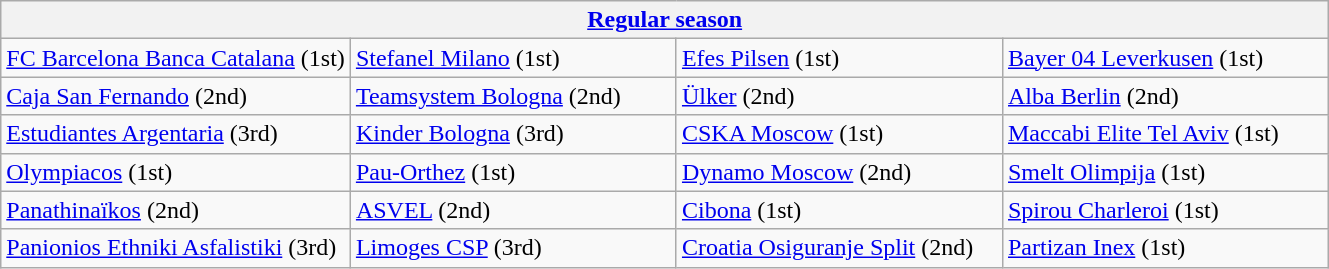<table class="wikitable" style="white-space: nowrap;">
<tr>
<th colspan=4><a href='#'>Regular season</a></th>
</tr>
<tr>
<td width=210> <a href='#'>FC Barcelona Banca Catalana</a> (1st)</td>
<td width=210> <a href='#'>Stefanel Milano</a> (1st)</td>
<td width=210> <a href='#'>Efes Pilsen</a> (1st)</td>
<td width=210> <a href='#'>Bayer 04 Leverkusen</a> (1st)</td>
</tr>
<tr>
<td width=210> <a href='#'>Caja San Fernando</a> (2nd)</td>
<td width=210> <a href='#'>Teamsystem Bologna</a> (2nd)</td>
<td width=210> <a href='#'>Ülker</a> (2nd)</td>
<td width=210> <a href='#'>Alba Berlin</a> (2nd)</td>
</tr>
<tr>
<td width=210> <a href='#'>Estudiantes Argentaria</a> (3rd)</td>
<td width=210> <a href='#'>Kinder Bologna</a> (3rd)</td>
<td width=210> <a href='#'>CSKA Moscow</a> (1st)</td>
<td width=210> <a href='#'>Maccabi Elite Tel Aviv</a> (1st)</td>
</tr>
<tr>
<td width=210> <a href='#'>Olympiacos</a> (1st)</td>
<td width=210> <a href='#'>Pau-Orthez</a> (1st)</td>
<td width=210> <a href='#'>Dynamo Moscow</a> (2nd)</td>
<td width=210> <a href='#'>Smelt Olimpija</a> (1st)</td>
</tr>
<tr>
<td width=210> <a href='#'>Panathinaïkos</a> (2nd)</td>
<td width=210> <a href='#'>ASVEL</a> (2nd)</td>
<td width=210> <a href='#'>Cibona</a> (1st)</td>
<td width=210> <a href='#'>Spirou Charleroi</a> (1st)</td>
</tr>
<tr>
<td width=210> <a href='#'>Panionios Ethniki Asfalistiki</a> (3rd)</td>
<td width=210> <a href='#'>Limoges CSP</a> (3rd)</td>
<td width=210> <a href='#'>Croatia Osiguranje Split</a> (2nd)</td>
<td width=210> <a href='#'>Partizan Inex</a> (1st)</td>
</tr>
</table>
